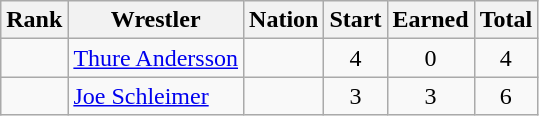<table class="wikitable sortable" style="text-align:center;">
<tr>
<th>Rank</th>
<th>Wrestler</th>
<th>Nation</th>
<th>Start</th>
<th>Earned</th>
<th>Total</th>
</tr>
<tr>
<td></td>
<td align=left><a href='#'>Thure Andersson</a></td>
<td align=left></td>
<td>4</td>
<td>0</td>
<td>4</td>
</tr>
<tr>
<td></td>
<td align=left><a href='#'>Joe Schleimer</a></td>
<td align=left></td>
<td>3</td>
<td>3</td>
<td>6</td>
</tr>
</table>
